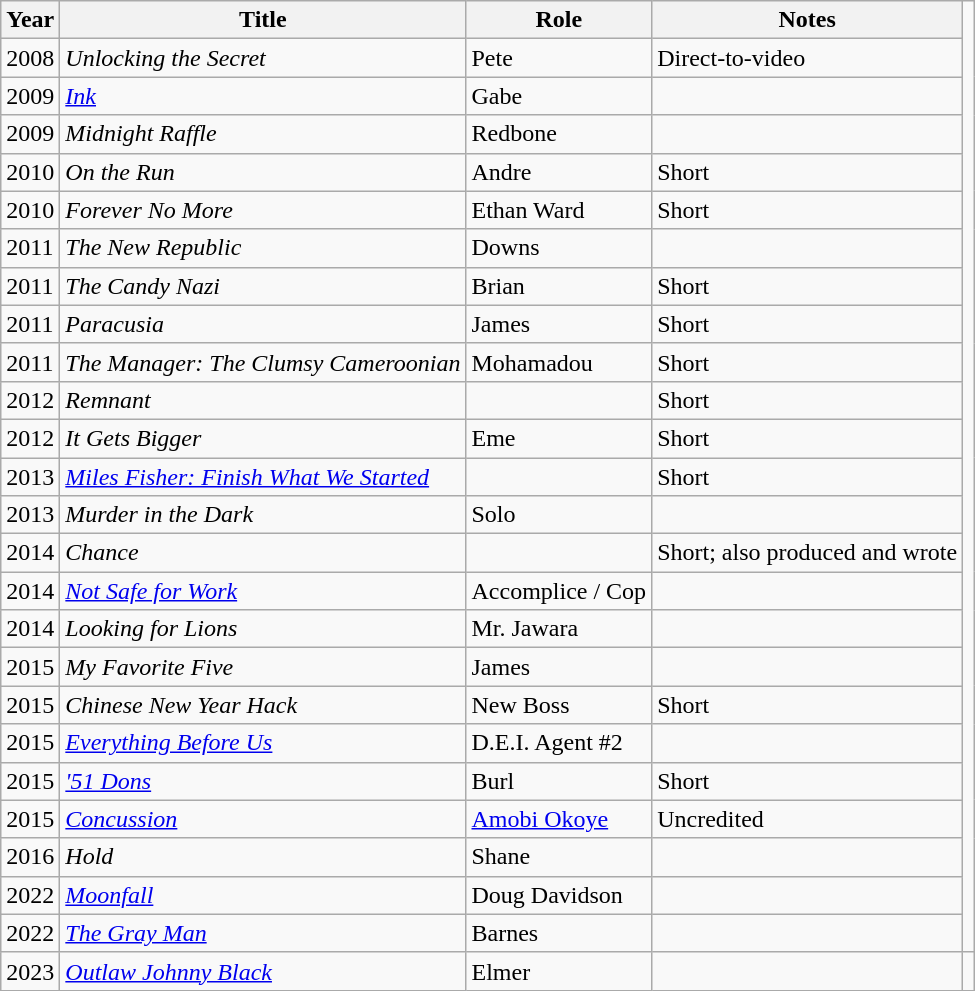<table class="sortable wikitable">
<tr>
<th>Year</th>
<th>Title</th>
<th>Role</th>
<th class="unsortable">Notes</th>
</tr>
<tr>
<td>2008</td>
<td><em>Unlocking the Secret</em></td>
<td>Pete</td>
<td>Direct-to-video</td>
</tr>
<tr>
<td>2009</td>
<td><em><a href='#'>Ink</a></em></td>
<td>Gabe</td>
<td></td>
</tr>
<tr>
<td>2009</td>
<td><em>Midnight Raffle</em></td>
<td>Redbone</td>
<td></td>
</tr>
<tr>
<td>2010</td>
<td><em>On the Run</em></td>
<td>Andre</td>
<td>Short</td>
</tr>
<tr>
<td>2010</td>
<td><em>Forever No More</em></td>
<td>Ethan Ward</td>
<td>Short</td>
</tr>
<tr>
<td>2011</td>
<td><em>The New Republic</em></td>
<td>Downs</td>
<td></td>
</tr>
<tr>
<td>2011</td>
<td><em>The Candy Nazi</em></td>
<td>Brian</td>
<td>Short</td>
</tr>
<tr>
<td>2011</td>
<td><em>Paracusia</em></td>
<td>James</td>
<td>Short</td>
</tr>
<tr>
<td>2011</td>
<td><em>The Manager: The Clumsy Cameroonian</em></td>
<td>Mohamadou</td>
<td>Short</td>
</tr>
<tr>
<td>2012</td>
<td><em>Remnant</em></td>
<td></td>
<td>Short</td>
</tr>
<tr>
<td>2012</td>
<td><em>It Gets Bigger</em></td>
<td>Eme</td>
<td>Short</td>
</tr>
<tr>
<td>2013</td>
<td><em><a href='#'>Miles Fisher: Finish What We Started</a></em></td>
<td></td>
<td>Short</td>
</tr>
<tr>
<td>2013</td>
<td><em>Murder in the Dark</em></td>
<td>Solo</td>
<td></td>
</tr>
<tr>
<td>2014</td>
<td><em>Chance</em></td>
<td></td>
<td>Short; also produced and wrote</td>
</tr>
<tr>
<td>2014</td>
<td><em><a href='#'>Not Safe for Work</a></em></td>
<td>Accomplice / Cop</td>
<td></td>
</tr>
<tr>
<td>2014</td>
<td><em>Looking for Lions</em></td>
<td>Mr. Jawara</td>
<td></td>
</tr>
<tr>
<td>2015</td>
<td><em>My Favorite Five</em></td>
<td>James</td>
<td></td>
</tr>
<tr>
<td>2015</td>
<td><em>Chinese New Year Hack</em></td>
<td>New Boss</td>
<td>Short</td>
</tr>
<tr>
<td>2015</td>
<td><em><a href='#'>Everything Before Us</a></em></td>
<td>D.E.I. Agent #2</td>
<td></td>
</tr>
<tr>
<td>2015</td>
<td><em><a href='#'>'51 Dons</a></em></td>
<td>Burl</td>
<td>Short</td>
</tr>
<tr>
<td>2015</td>
<td><em><a href='#'>Concussion</a></em></td>
<td><a href='#'>Amobi Okoye</a></td>
<td>Uncredited</td>
</tr>
<tr>
<td>2016</td>
<td><em>Hold</em></td>
<td>Shane</td>
<td></td>
</tr>
<tr>
<td>2022</td>
<td><em><a href='#'>Moonfall</a></em></td>
<td>Doug Davidson</td>
<td></td>
</tr>
<tr>
<td>2022</td>
<td><em><a href='#'>The Gray Man</a></em></td>
<td>Barnes</td>
<td></td>
</tr>
<tr>
<td>2023</td>
<td><em><a href='#'>Outlaw Johnny Black</a></em></td>
<td>Elmer</td>
<td></td>
<td></td>
</tr>
</table>
